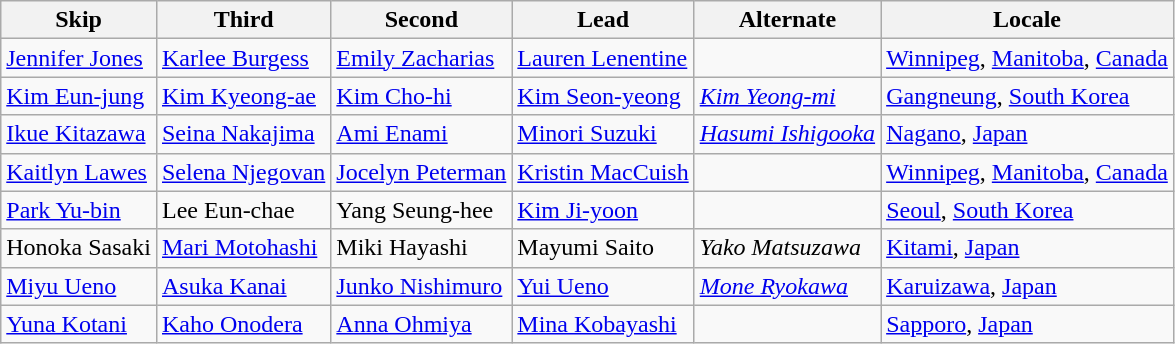<table class=wikitable>
<tr>
<th scope="col">Skip</th>
<th scope="col">Third</th>
<th scope="col">Second</th>
<th scope="col">Lead</th>
<th scope="col">Alternate</th>
<th scope="col">Locale</th>
</tr>
<tr>
<td><a href='#'>Jennifer Jones</a></td>
<td><a href='#'>Karlee Burgess</a></td>
<td><a href='#'>Emily Zacharias</a></td>
<td><a href='#'>Lauren Lenentine</a></td>
<td></td>
<td> <a href='#'>Winnipeg</a>, <a href='#'>Manitoba</a>, <a href='#'>Canada</a></td>
</tr>
<tr>
<td><a href='#'>Kim Eun-jung</a></td>
<td><a href='#'>Kim Kyeong-ae</a></td>
<td><a href='#'>Kim Cho-hi</a></td>
<td><a href='#'>Kim Seon-yeong</a></td>
<td><em><a href='#'>Kim Yeong-mi</a></em></td>
<td> <a href='#'>Gangneung</a>, <a href='#'>South Korea</a></td>
</tr>
<tr>
<td><a href='#'>Ikue Kitazawa</a></td>
<td><a href='#'>Seina Nakajima</a></td>
<td><a href='#'>Ami Enami</a></td>
<td><a href='#'>Minori Suzuki</a></td>
<td><em><a href='#'>Hasumi Ishigooka</a></em></td>
<td> <a href='#'>Nagano</a>, <a href='#'>Japan</a></td>
</tr>
<tr>
<td><a href='#'>Kaitlyn Lawes</a></td>
<td><a href='#'>Selena Njegovan</a></td>
<td><a href='#'>Jocelyn Peterman</a></td>
<td><a href='#'>Kristin MacCuish</a></td>
<td></td>
<td> <a href='#'>Winnipeg</a>, <a href='#'>Manitoba</a>, <a href='#'>Canada</a></td>
</tr>
<tr>
<td><a href='#'>Park Yu-bin</a></td>
<td>Lee Eun-chae</td>
<td>Yang Seung-hee</td>
<td><a href='#'>Kim Ji-yoon</a></td>
<td></td>
<td> <a href='#'>Seoul</a>, <a href='#'>South Korea</a></td>
</tr>
<tr>
<td>Honoka Sasaki</td>
<td><a href='#'>Mari Motohashi</a></td>
<td>Miki Hayashi</td>
<td>Mayumi Saito</td>
<td><em>Yako Matsuzawa</em></td>
<td> <a href='#'>Kitami</a>, <a href='#'>Japan</a></td>
</tr>
<tr>
<td><a href='#'>Miyu Ueno</a></td>
<td><a href='#'>Asuka Kanai</a></td>
<td><a href='#'>Junko Nishimuro</a></td>
<td><a href='#'>Yui Ueno</a></td>
<td><em><a href='#'>Mone Ryokawa</a></em></td>
<td> <a href='#'>Karuizawa</a>, <a href='#'>Japan</a></td>
</tr>
<tr>
<td><a href='#'>Yuna Kotani</a></td>
<td><a href='#'>Kaho Onodera</a></td>
<td><a href='#'>Anna Ohmiya</a></td>
<td><a href='#'>Mina Kobayashi</a></td>
<td></td>
<td> <a href='#'>Sapporo</a>, <a href='#'>Japan</a></td>
</tr>
</table>
